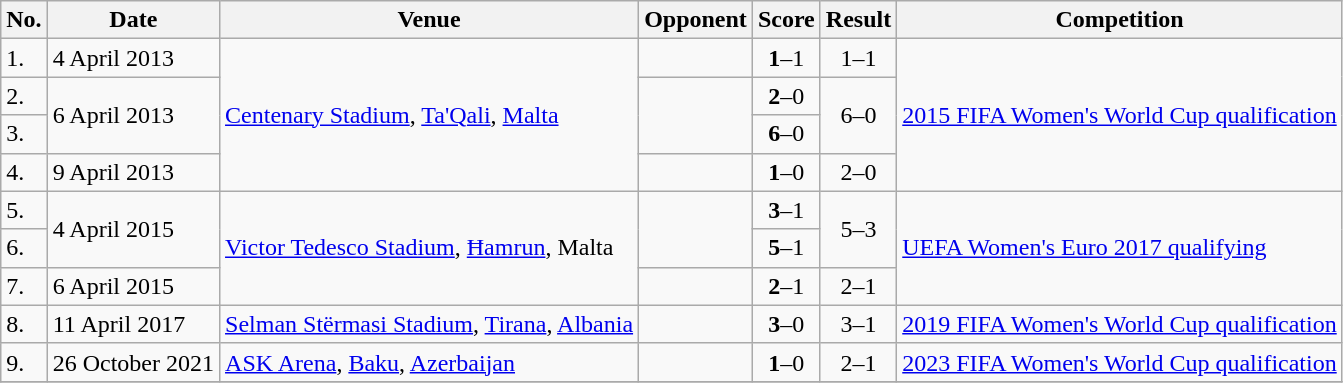<table class="wikitable">
<tr>
<th>No.</th>
<th>Date</th>
<th>Venue</th>
<th>Opponent</th>
<th>Score</th>
<th>Result</th>
<th>Competition</th>
</tr>
<tr>
<td>1.</td>
<td>4 April 2013</td>
<td rowspan=4><a href='#'>Centenary Stadium</a>, <a href='#'>Ta'Qali</a>, <a href='#'>Malta</a></td>
<td></td>
<td align=center><strong>1</strong>–1</td>
<td align=center>1–1</td>
<td rowspan=4><a href='#'>2015 FIFA Women's World Cup qualification</a></td>
</tr>
<tr>
<td>2.</td>
<td rowspan=2>6 April 2013</td>
<td rowspan=2></td>
<td align=center><strong>2</strong>–0</td>
<td rowspan=2 align=center>6–0</td>
</tr>
<tr>
<td>3.</td>
<td align=center><strong>6</strong>–0</td>
</tr>
<tr>
<td>4.</td>
<td>9 April 2013</td>
<td></td>
<td align=center><strong>1</strong>–0</td>
<td align=center>2–0</td>
</tr>
<tr>
<td>5.</td>
<td rowspan=2>4 April 2015</td>
<td rowspan=3><a href='#'>Victor Tedesco Stadium</a>, <a href='#'>Ħamrun</a>, Malta</td>
<td rowspan=2></td>
<td align=center><strong>3</strong>–1</td>
<td rowspan=2 align=center>5–3</td>
<td rowspan=3><a href='#'>UEFA Women's Euro 2017 qualifying</a></td>
</tr>
<tr>
<td>6.</td>
<td align=center><strong>5</strong>–1</td>
</tr>
<tr>
<td>7.</td>
<td>6 April 2015</td>
<td></td>
<td align=center><strong>2</strong>–1</td>
<td align=center>2–1</td>
</tr>
<tr>
<td>8.</td>
<td>11 April 2017</td>
<td><a href='#'>Selman Stërmasi Stadium</a>, <a href='#'>Tirana</a>, <a href='#'>Albania</a></td>
<td></td>
<td align=center><strong>3</strong>–0</td>
<td align=center>3–1</td>
<td><a href='#'>2019 FIFA Women's World Cup qualification</a></td>
</tr>
<tr>
<td>9.</td>
<td>26 October 2021</td>
<td><a href='#'>ASK Arena</a>, <a href='#'>Baku</a>, <a href='#'>Azerbaijan</a></td>
<td></td>
<td align=center><strong>1</strong>–0</td>
<td align=center>2–1</td>
<td><a href='#'>2023 FIFA Women's World Cup qualification</a></td>
</tr>
<tr>
</tr>
</table>
